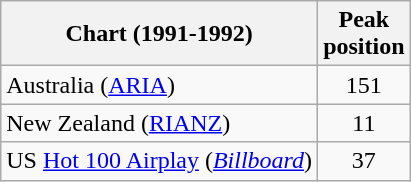<table class="wikitable sortable">
<tr>
<th>Chart (1991-1992)</th>
<th>Peak<br>position</th>
</tr>
<tr>
<td>Australia (<a href='#'>ARIA</a>)</td>
<td align=center>151</td>
</tr>
<tr>
<td>New Zealand (<a href='#'>RIANZ</a>)</td>
<td align=center>11</td>
</tr>
<tr>
<td>US <a href='#'>Hot 100 Airplay</a> (<em><a href='#'>Billboard</a></em>)</td>
<td align=center>37</td>
</tr>
</table>
